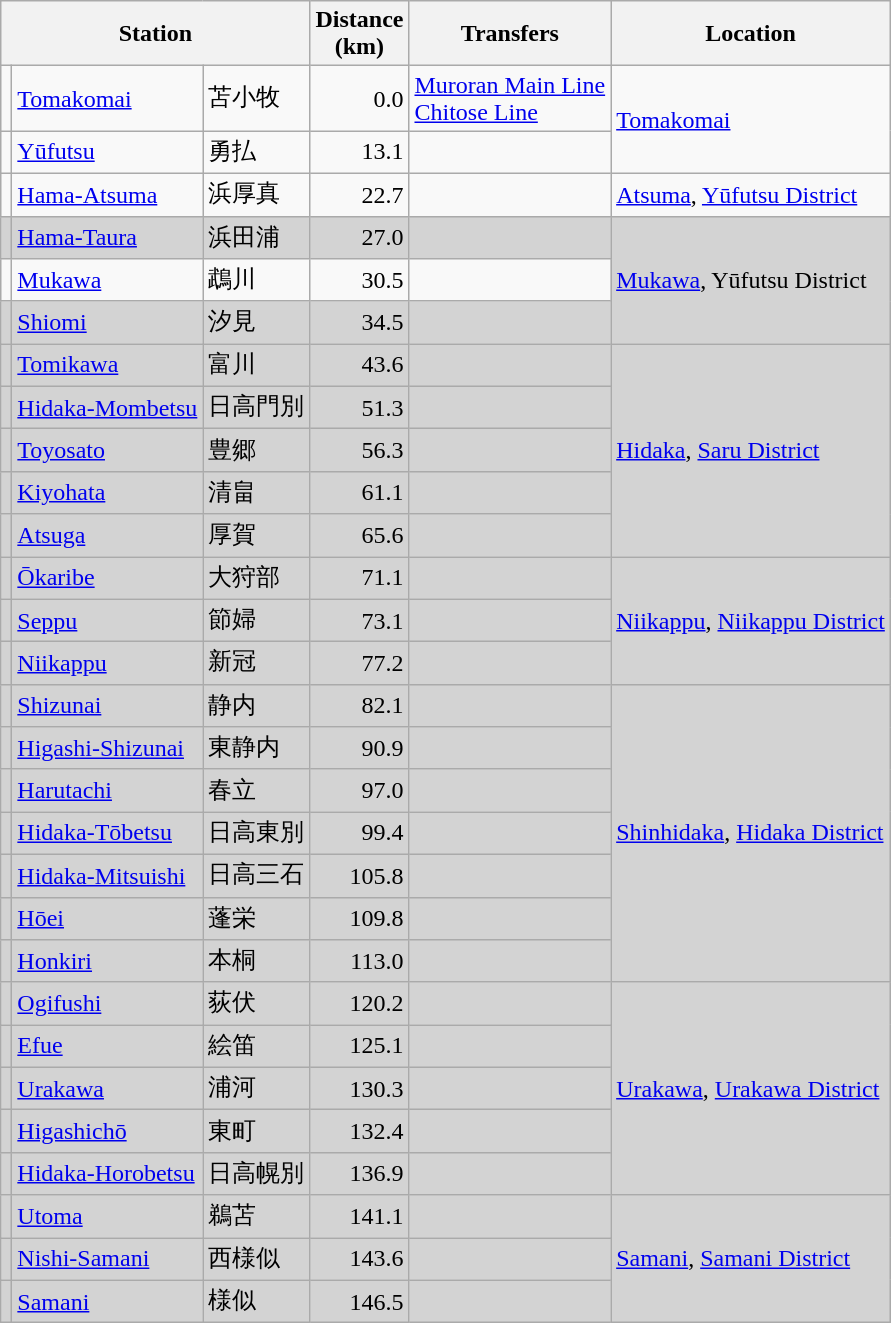<table class="wikitable">
<tr>
<th colspan=3>Station</th>
<th>Distance<br>(km)</th>
<th>Transfers</th>
<th>Location</th>
</tr>
<tr>
<td></td>
<td><a href='#'>Tomakomai</a></td>
<td>苫小牧</td>
<td align=right>0.0</td>
<td> <a href='#'>Muroran Main Line</a><br> <a href='#'>Chitose Line</a></td>
<td rowspan=2><a href='#'>Tomakomai</a></td>
</tr>
<tr>
<td></td>
<td><a href='#'>Yūfutsu</a></td>
<td>勇払</td>
<td align=right>13.1</td>
<td> </td>
</tr>
<tr>
<td></td>
<td><a href='#'>Hama-Atsuma</a></td>
<td>浜厚真</td>
<td align=right>22.7</td>
<td> </td>
<td><a href='#'>Atsuma</a>, <a href='#'>Yūfutsu District</a></td>
</tr>
<tr style="background-color:lightgrey;">
<td></td>
<td><a href='#'>Hama-Taura</a></td>
<td>浜田浦</td>
<td align=right>27.0</td>
<td> </td>
<td rowspan=3><a href='#'>Mukawa</a>, Yūfutsu District</td>
</tr>
<tr>
<td></td>
<td><a href='#'>Mukawa</a></td>
<td>鵡川</td>
<td align=right>30.5</td>
<td> </td>
</tr>
<tr style="background-color:lightgrey;">
<td></td>
<td><a href='#'>Shiomi</a></td>
<td>汐見</td>
<td align=right>34.5</td>
<td> </td>
</tr>
<tr style="background-color:lightgrey;">
<td></td>
<td><a href='#'>Tomikawa</a></td>
<td>富川</td>
<td align=right>43.6</td>
<td> </td>
<td rowspan=5><a href='#'>Hidaka</a>, <a href='#'>Saru District</a></td>
</tr>
<tr style="background-color:lightgrey;">
<td></td>
<td><a href='#'>Hidaka-Mombetsu</a></td>
<td>日高門別</td>
<td align=right>51.3</td>
<td> </td>
</tr>
<tr style="background-color:lightgrey;">
<td></td>
<td><a href='#'>Toyosato</a></td>
<td>豊郷</td>
<td align=right>56.3</td>
<td> </td>
</tr>
<tr style="background-color:lightgrey;">
<td></td>
<td><a href='#'>Kiyohata</a></td>
<td>清畠</td>
<td align=right>61.1</td>
<td> </td>
</tr>
<tr style="background-color:lightgrey;">
<td></td>
<td><a href='#'>Atsuga</a></td>
<td>厚賀</td>
<td align=right>65.6</td>
<td> </td>
</tr>
<tr style="background-color:lightgrey;">
<td></td>
<td><a href='#'>Ōkaribe</a></td>
<td>大狩部</td>
<td align=right>71.1</td>
<td> </td>
<td rowspan=3><a href='#'>Niikappu</a>, <a href='#'>Niikappu District</a></td>
</tr>
<tr style="background-color:lightgrey;">
<td></td>
<td><a href='#'>Seppu</a></td>
<td>節婦</td>
<td align=right>73.1</td>
<td> </td>
</tr>
<tr style="background-color:lightgrey;">
<td></td>
<td><a href='#'>Niikappu</a></td>
<td>新冠</td>
<td align=right>77.2</td>
<td> </td>
</tr>
<tr style="background-color:lightgrey;">
<td></td>
<td><a href='#'>Shizunai</a></td>
<td>静内</td>
<td align=right>82.1</td>
<td> </td>
<td rowspan=7><a href='#'>Shinhidaka</a>, <a href='#'>Hidaka District</a></td>
</tr>
<tr style="background-color:lightgrey;">
<td></td>
<td><a href='#'>Higashi-Shizunai</a></td>
<td>東静内</td>
<td align=right>90.9</td>
<td> </td>
</tr>
<tr style="background-color:lightgrey;">
<td></td>
<td><a href='#'>Harutachi</a></td>
<td>春立</td>
<td align=right>97.0</td>
<td> </td>
</tr>
<tr style="background-color:lightgrey;">
<td></td>
<td><a href='#'>Hidaka-Tōbetsu</a></td>
<td>日高東別</td>
<td align=right>99.4</td>
<td> </td>
</tr>
<tr style="background-color:lightgrey;">
<td></td>
<td><a href='#'>Hidaka-Mitsuishi</a></td>
<td>日高三石</td>
<td align=right>105.8</td>
<td> </td>
</tr>
<tr style="background-color:lightgrey;">
<td></td>
<td><a href='#'>Hōei</a></td>
<td>蓬栄</td>
<td align=right>109.8</td>
<td> </td>
</tr>
<tr style="background-color:lightgrey;">
<td></td>
<td><a href='#'>Honkiri</a></td>
<td>本桐</td>
<td align=right>113.0</td>
<td> </td>
</tr>
<tr style="background-color:lightgrey;">
<td></td>
<td><a href='#'>Ogifushi</a></td>
<td>荻伏</td>
<td align=right>120.2</td>
<td> </td>
<td rowspan=5><a href='#'>Urakawa</a>, <a href='#'>Urakawa District</a></td>
</tr>
<tr style="background-color:lightgrey;">
<td></td>
<td><a href='#'>Efue</a></td>
<td>絵笛</td>
<td align=right>125.1</td>
<td> </td>
</tr>
<tr style="background-color:lightgrey;">
<td></td>
<td><a href='#'>Urakawa</a></td>
<td>浦河</td>
<td align=right>130.3</td>
<td> </td>
</tr>
<tr style="background-color:lightgrey;">
<td></td>
<td><a href='#'>Higashichō</a></td>
<td>東町</td>
<td align=right>132.4</td>
<td> </td>
</tr>
<tr style="background-color:lightgrey;">
<td></td>
<td><a href='#'>Hidaka-Horobetsu</a></td>
<td>日高幌別</td>
<td align=right>136.9</td>
<td> </td>
</tr>
<tr style="background-color:lightgrey;">
<td></td>
<td><a href='#'>Utoma</a></td>
<td>鵜苫</td>
<td align=right>141.1</td>
<td> </td>
<td rowspan=3><a href='#'>Samani</a>, <a href='#'>Samani District</a></td>
</tr>
<tr style="background-color:lightgrey;">
<td></td>
<td><a href='#'>Nishi-Samani</a></td>
<td>西様似</td>
<td align=right>143.6</td>
<td> </td>
</tr>
<tr style="background-color:lightgrey;">
<td></td>
<td><a href='#'>Samani</a></td>
<td>様似</td>
<td align=right>146.5</td>
<td> </td>
</tr>
</table>
